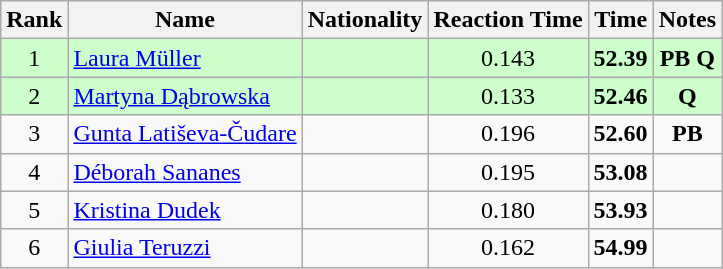<table class="wikitable sortable" style="text-align:center">
<tr>
<th>Rank</th>
<th>Name</th>
<th>Nationality</th>
<th>Reaction Time</th>
<th>Time</th>
<th>Notes</th>
</tr>
<tr bgcolor=ccffcc>
<td>1</td>
<td align=left><a href='#'>Laura Müller</a></td>
<td align=left></td>
<td>0.143</td>
<td><strong>52.39</strong></td>
<td><strong>PB Q</strong></td>
</tr>
<tr bgcolor=ccffcc>
<td>2</td>
<td align=left><a href='#'>Martyna Dąbrowska</a></td>
<td align=left></td>
<td>0.133</td>
<td><strong>52.46</strong></td>
<td><strong>Q</strong></td>
</tr>
<tr>
<td>3</td>
<td align=left><a href='#'>Gunta Latiševa-Čudare</a></td>
<td align=left></td>
<td>0.196</td>
<td><strong>52.60</strong></td>
<td><strong>PB</strong></td>
</tr>
<tr>
<td>4</td>
<td align=left><a href='#'>Déborah Sananes</a></td>
<td align=left></td>
<td>0.195</td>
<td><strong>53.08</strong></td>
<td></td>
</tr>
<tr>
<td>5</td>
<td align=left><a href='#'>Kristina Dudek</a></td>
<td align=left></td>
<td>0.180</td>
<td><strong>53.93</strong></td>
<td></td>
</tr>
<tr>
<td>6</td>
<td align=left><a href='#'>Giulia Teruzzi</a></td>
<td align=left></td>
<td>0.162</td>
<td><strong>54.99</strong></td>
<td></td>
</tr>
</table>
